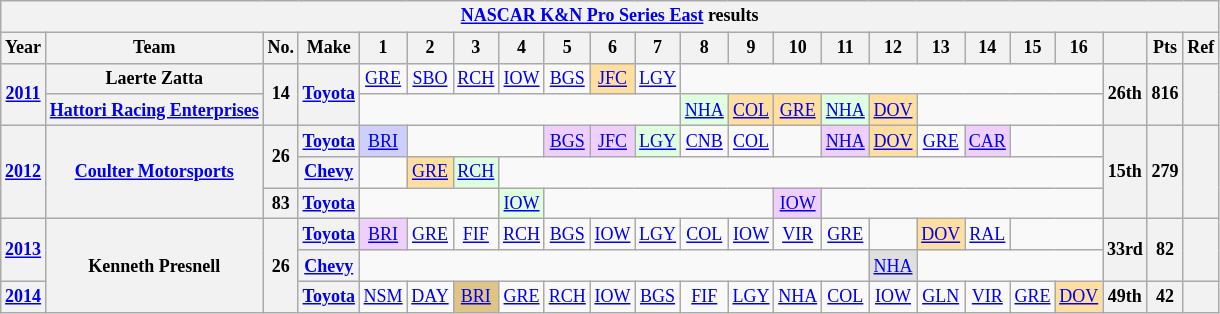<table class="wikitable" style="text-align:center; font-size:75%">
<tr>
<th colspan=23><a href='#'>NASCAR K&N Pro Series East</a> results</th>
</tr>
<tr>
<th>Year</th>
<th>Team</th>
<th>No.</th>
<th>Make</th>
<th>1</th>
<th>2</th>
<th>3</th>
<th>4</th>
<th>5</th>
<th>6</th>
<th>7</th>
<th>8</th>
<th>9</th>
<th>10</th>
<th>11</th>
<th>12</th>
<th>13</th>
<th>14</th>
<th>15</th>
<th>16</th>
<th></th>
<th>Pts</th>
<th>Ref</th>
</tr>
<tr>
<th rowspan=2><a href='#'>2011</a></th>
<th>Laerte Zatta</th>
<th rowspan=2>14</th>
<th rowspan=2><a href='#'>Toyota</a></th>
<td><a href='#'>GRE</a></td>
<td><a href='#'>SBO</a></td>
<td><a href='#'>RCH</a></td>
<td><a href='#'>IOW</a></td>
<td><a href='#'>BGS</a></td>
<td style="background:#FFDF9F;"><a href='#'>JFC</a><br></td>
<td><a href='#'>LGY</a></td>
<td colspan=9></td>
<th rowspan=2>26th</th>
<th rowspan=2>816</th>
<th rowspan=2></th>
</tr>
<tr>
<th><a href='#'>Hattori Racing Enterprises</a></th>
<td colspan=7></td>
<td style="background:#DFFFDF;"><a href='#'>NHA</a><br></td>
<td style="background:#FFDF9F;"><a href='#'>COL</a><br></td>
<td style="background:#FFDF9F;"><a href='#'>GRE</a><br></td>
<td style="background:#DFFFDF;"><a href='#'>NHA</a><br></td>
<td style="background:#FFDF9F;"><a href='#'>DOV</a><br></td>
<td colspan=4></td>
</tr>
<tr>
<th rowspan=3><a href='#'>2012</a></th>
<th rowspan=3><a href='#'>Coulter Motorsports</a></th>
<th rowspan=2>26</th>
<th><a href='#'>Toyota</a></th>
<td style="background:#CFCFFF;"><a href='#'>BRI</a><br></td>
<td colspan=3></td>
<td style="background:#EFCFFF;"><a href='#'>BGS</a><br></td>
<td style="background:#EFCFFF;"><a href='#'>JFC</a><br></td>
<td style="background:#DFFFDF;"><a href='#'>LGY</a><br></td>
<td><a href='#'>CNB</a></td>
<td><a href='#'>COL</a></td>
<td></td>
<td style="background:#EFCFFF;"><a href='#'>NHA</a><br></td>
<td style="background:#FFDF9F;"><a href='#'>DOV</a><br></td>
<td><a href='#'>GRE</a></td>
<td style="background:#EFCFFF;"><a href='#'>CAR</a><br></td>
<td colspan=2></td>
<th rowspan=3>15th</th>
<th rowspan=3>279</th>
<th rowspan=3></th>
</tr>
<tr>
<th><a href='#'>Chevy</a></th>
<td></td>
<td style="background:#FFDF9F;"><a href='#'>GRE</a><br></td>
<td style="background:#DFFFDF;"><a href='#'>RCH</a><br></td>
<td colspan=13></td>
</tr>
<tr>
<th>83</th>
<th><a href='#'>Toyota</a></th>
<td colspan=3></td>
<td style="background:#DFFFDF;"><a href='#'>IOW</a><br></td>
<td colspan=5></td>
<td style="background:#EFCFFF;"><a href='#'>IOW</a><br></td>
<td colspan=6></td>
</tr>
<tr>
<th rowspan=2><a href='#'>2013</a></th>
<th rowspan=3>Kenneth Presnell</th>
<th rowspan=3>26</th>
<th><a href='#'>Toyota</a></th>
<td style="background:#EFCFFF;"><a href='#'>BRI</a><br></td>
<td><a href='#'>GRE</a></td>
<td><a href='#'>FIF</a></td>
<td><a href='#'>RCH</a></td>
<td><a href='#'>BGS</a></td>
<td><a href='#'>IOW</a></td>
<td><a href='#'>LGY</a></td>
<td><a href='#'>COL</a></td>
<td><a href='#'>IOW</a></td>
<td><a href='#'>VIR</a></td>
<td><a href='#'>GRE</a></td>
<td></td>
<td style="background:#FFDF9F;"><a href='#'>DOV</a><br></td>
<td><a href='#'>RAL</a></td>
<td colspan=2></td>
<th rowspan=2>33rd</th>
<th rowspan=2>82</th>
<th rowspan=2></th>
</tr>
<tr>
<th><a href='#'>Chevy</a></th>
<td colspan=11></td>
<td style="background:#DFDFDF;"><a href='#'>NHA</a><br></td>
<td colspan=4></td>
</tr>
<tr>
<th><a href='#'>2014</a></th>
<th><a href='#'>Toyota</a></th>
<td><a href='#'>NSM</a></td>
<td><a href='#'>DAY</a></td>
<td style="background:#DFC484;"><a href='#'>BRI</a><br></td>
<td><a href='#'>GRE</a></td>
<td><a href='#'>RCH</a></td>
<td><a href='#'>IOW</a></td>
<td><a href='#'>BGS</a></td>
<td><a href='#'>FIF</a></td>
<td><a href='#'>LGY</a></td>
<td><a href='#'>NHA</a></td>
<td><a href='#'>COL</a></td>
<td><a href='#'>IOW</a></td>
<td><a href='#'>GLN</a></td>
<td><a href='#'>VIR</a></td>
<td><a href='#'>GRE</a></td>
<td style="background:#FFDF9F;"><a href='#'>DOV</a><br></td>
<th>49th</th>
<th>42</th>
<th></th>
</tr>
</table>
